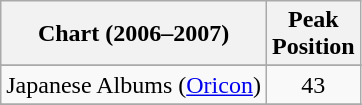<table class="wikitable">
<tr>
<th>Chart (2006–2007)</th>
<th>Peak<br>Position</th>
</tr>
<tr>
</tr>
<tr>
</tr>
<tr>
</tr>
<tr>
<td>Japanese Albums (<a href='#'>Oricon</a>)</td>
<td style="text-align:center;">43</td>
</tr>
<tr>
</tr>
<tr>
</tr>
</table>
